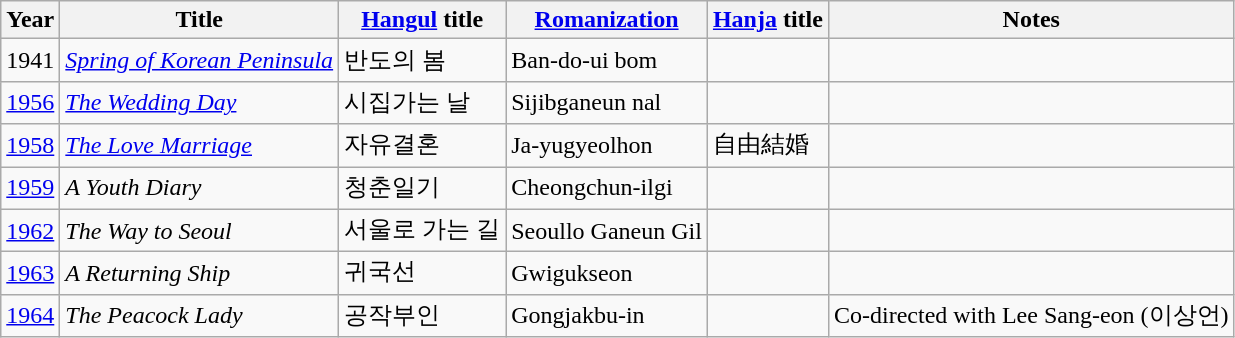<table class="wikitable">
<tr>
<th>Year</th>
<th>Title</th>
<th><a href='#'>Hangul</a> title</th>
<th><a href='#'>Romanization</a></th>
<th><a href='#'>Hanja</a> title</th>
<th>Notes</th>
</tr>
<tr>
<td>1941</td>
<td><em><a href='#'>Spring of Korean Peninsula</a></em></td>
<td>반도의 봄</td>
<td>Ban-do-ui bom</td>
<td></td>
<td></td>
</tr>
<tr>
<td><a href='#'>1956</a></td>
<td><em><a href='#'>The Wedding Day</a></em></td>
<td>시집가는 날</td>
<td>Sijibganeun nal</td>
<td></td>
<td></td>
</tr>
<tr>
<td><a href='#'>1958</a></td>
<td><em><a href='#'>The Love Marriage</a></em></td>
<td>자유결혼</td>
<td>Ja-yugyeolhon</td>
<td>自由結婚</td>
<td></td>
</tr>
<tr>
<td><a href='#'>1959</a></td>
<td><em>A Youth Diary</em></td>
<td>청춘일기</td>
<td>Cheongchun-ilgi</td>
<td></td>
<td></td>
</tr>
<tr>
<td><a href='#'>1962</a></td>
<td><em>The Way to Seoul</em></td>
<td>서울로 가는 길</td>
<td>Seoullo Ganeun Gil</td>
<td></td>
<td></td>
</tr>
<tr>
<td><a href='#'>1963</a></td>
<td><em>A Returning Ship</em></td>
<td>귀국선</td>
<td>Gwigukseon</td>
<td></td>
<td></td>
</tr>
<tr>
<td><a href='#'>1964</a></td>
<td><em>The Peacock Lady</em></td>
<td>공작부인</td>
<td>Gongjakbu-in</td>
<td></td>
<td>Co-directed with Lee Sang-eon (이상언)</td>
</tr>
</table>
